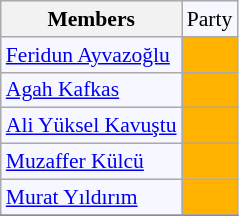<table class=wikitable style="border:1px solid #8888aa; background-color:#f7f8ff; padding:0px; font-size:90%;">
<tr>
<th>Members</th>
<td>Party</td>
</tr>
<tr>
<td><a href='#'>Feridun Ayvazoğlu</a></td>
<td style="background: #ffb300"></td>
</tr>
<tr>
<td><a href='#'>Agah Kafkas</a></td>
<td style="background: #ffb300"></td>
</tr>
<tr>
<td><a href='#'>Ali Yüksel Kavuştu</a></td>
<td style="background: #ffb300"></td>
</tr>
<tr>
<td><a href='#'>Muzaffer Külcü</a></td>
<td style="background: #ffb300"></td>
</tr>
<tr>
<td><a href='#'>Murat Yıldırım</a></td>
<td style="background: #ffb300"></td>
</tr>
<tr>
</tr>
</table>
